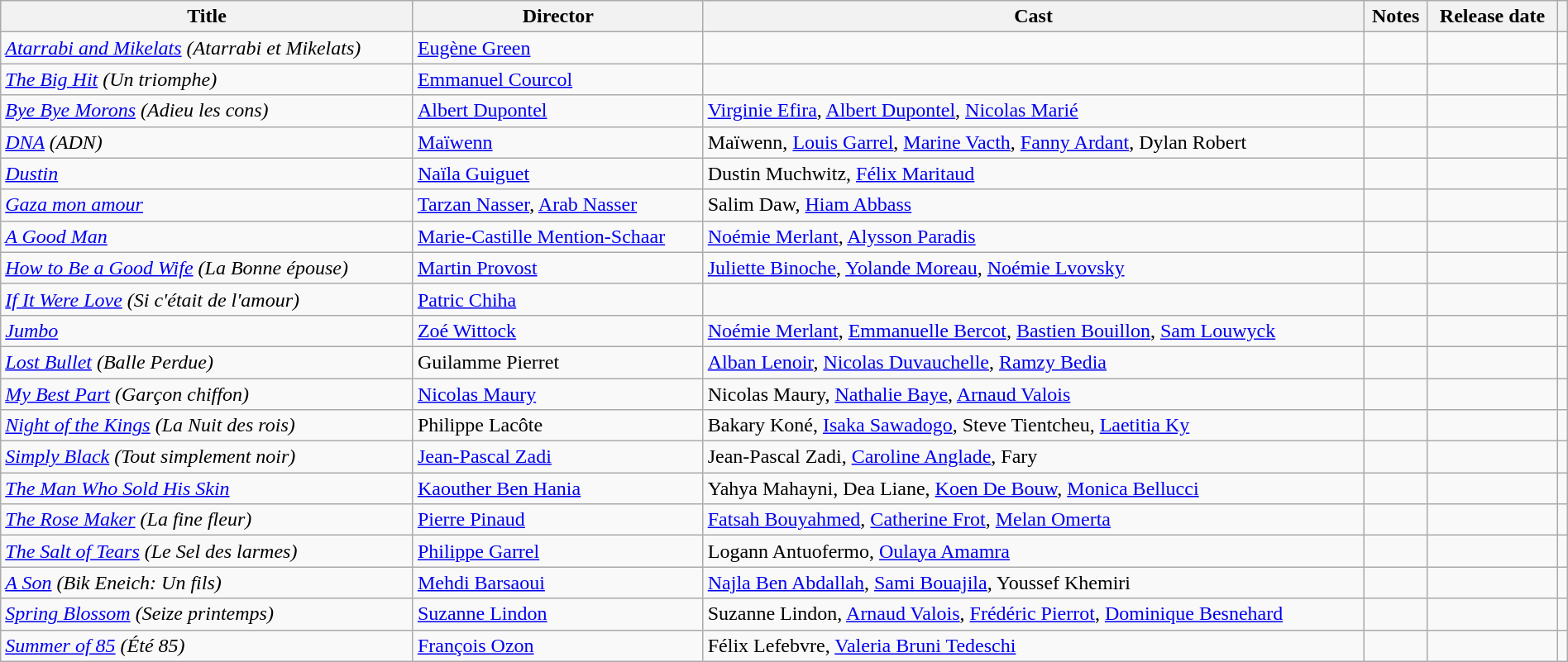<table class="wikitable sortable" style="width:100%;">
<tr>
<th>Title</th>
<th>Director</th>
<th>Cast</th>
<th>Notes</th>
<th>Release date</th>
<th></th>
</tr>
<tr>
<td><em><a href='#'>Atarrabi and Mikelats</a> (Atarrabi et Mikelats)</em></td>
<td><a href='#'>Eugène Green</a></td>
<td></td>
<td></td>
<td></td>
<td></td>
</tr>
<tr>
<td><em><a href='#'>The Big Hit</a> (Un triomphe)</em></td>
<td><a href='#'>Emmanuel Courcol</a></td>
<td></td>
<td></td>
<td></td>
<td></td>
</tr>
<tr>
<td><em><a href='#'>Bye Bye Morons</a> (Adieu les cons)</em></td>
<td><a href='#'>Albert Dupontel</a></td>
<td><a href='#'>Virginie Efira</a>, <a href='#'>Albert Dupontel</a>, <a href='#'>Nicolas Marié</a></td>
<td></td>
<td></td>
<td></td>
</tr>
<tr>
<td><em><a href='#'>DNA</a> (ADN)</em></td>
<td><a href='#'>Maïwenn</a></td>
<td>Maïwenn, <a href='#'>Louis Garrel</a>, <a href='#'>Marine Vacth</a>, <a href='#'>Fanny Ardant</a>, Dylan Robert</td>
<td></td>
<td></td>
<td></td>
</tr>
<tr>
<td><em><a href='#'>Dustin</a></em></td>
<td><a href='#'>Naïla Guiguet</a></td>
<td>Dustin Muchwitz, <a href='#'>Félix Maritaud</a></td>
<td></td>
<td></td>
<td></td>
</tr>
<tr>
<td><em><a href='#'>Gaza mon amour</a></em></td>
<td><a href='#'>Tarzan Nasser</a>, <a href='#'>Arab Nasser</a></td>
<td>Salim Daw, <a href='#'>Hiam Abbass</a></td>
<td></td>
<td></td>
<td></td>
</tr>
<tr>
<td><em><a href='#'>A Good Man</a></em></td>
<td><a href='#'>Marie-Castille Mention-Schaar</a></td>
<td><a href='#'>Noémie Merlant</a>, <a href='#'>Alysson Paradis</a></td>
<td></td>
<td></td>
<td></td>
</tr>
<tr>
<td><em><a href='#'>How to Be a Good Wife</a> (La Bonne épouse)</em></td>
<td><a href='#'>Martin Provost</a></td>
<td><a href='#'>Juliette Binoche</a>, <a href='#'>Yolande Moreau</a>, <a href='#'>Noémie Lvovsky</a></td>
<td></td>
<td></td>
<td></td>
</tr>
<tr>
<td><em><a href='#'>If It Were Love</a> (Si c'était de l'amour)</em></td>
<td><a href='#'>Patric Chiha</a></td>
<td></td>
<td></td>
<td></td>
<td></td>
</tr>
<tr>
<td><em><a href='#'>Jumbo</a></em></td>
<td><a href='#'>Zoé Wittock</a></td>
<td><a href='#'>Noémie Merlant</a>, <a href='#'>Emmanuelle Bercot</a>, <a href='#'>Bastien Bouillon</a>, <a href='#'>Sam Louwyck</a></td>
<td></td>
<td></td>
<td></td>
</tr>
<tr>
<td><em><a href='#'>Lost Bullet</a> (Balle Perdue)</em></td>
<td>Guilamme Pierret</td>
<td><a href='#'>Alban Lenoir</a>, <a href='#'>Nicolas Duvauchelle</a>, <a href='#'>Ramzy Bedia</a></td>
<td></td>
<td></td>
<td></td>
</tr>
<tr>
<td><em><a href='#'>My Best Part</a> (Garçon chiffon)</em></td>
<td><a href='#'>Nicolas Maury</a></td>
<td>Nicolas Maury, <a href='#'>Nathalie Baye</a>, <a href='#'>Arnaud Valois</a></td>
<td></td>
<td></td>
<td></td>
</tr>
<tr>
<td><em><a href='#'>Night of the Kings</a> (La Nuit des rois)</em></td>
<td>Philippe Lacôte</td>
<td>Bakary Koné, <a href='#'>Isaka Sawadogo</a>, Steve Tientcheu, <a href='#'>Laetitia Ky</a></td>
<td></td>
<td></td>
<td></td>
</tr>
<tr>
<td><em><a href='#'>Simply Black</a> (Tout simplement noir)</em></td>
<td><a href='#'>Jean-Pascal Zadi</a></td>
<td>Jean-Pascal Zadi, <a href='#'>Caroline Anglade</a>, Fary</td>
<td></td>
<td></td>
<td></td>
</tr>
<tr>
<td><em><a href='#'>The Man Who Sold His Skin</a></em></td>
<td><a href='#'>Kaouther Ben Hania</a></td>
<td>Yahya Mahayni, Dea Liane, <a href='#'>Koen De Bouw</a>, <a href='#'>Monica Bellucci</a></td>
<td></td>
<td></td>
<td></td>
</tr>
<tr>
<td><em><a href='#'>The Rose Maker</a> (La fine fleur)</em></td>
<td><a href='#'>Pierre Pinaud</a></td>
<td><a href='#'>Fatsah Bouyahmed</a>, <a href='#'>Catherine Frot</a>, <a href='#'>Melan Omerta</a></td>
<td></td>
<td></td>
<td></td>
</tr>
<tr>
<td><em><a href='#'>The Salt of Tears</a> (Le Sel des larmes)</em></td>
<td><a href='#'>Philippe Garrel</a></td>
<td>Logann Antuofermo, <a href='#'>Oulaya Amamra</a></td>
<td></td>
<td></td>
<td></td>
</tr>
<tr>
<td><em><a href='#'>A Son</a> (Bik Eneich: Un fils)</em></td>
<td><a href='#'>Mehdi Barsaoui</a></td>
<td><a href='#'>Najla Ben Abdallah</a>, <a href='#'>Sami Bouajila</a>, Youssef Khemiri</td>
<td></td>
<td></td>
<td></td>
</tr>
<tr>
<td><em><a href='#'>Spring Blossom</a> (Seize printemps)</em></td>
<td><a href='#'>Suzanne Lindon</a></td>
<td>Suzanne Lindon, <a href='#'>Arnaud Valois</a>, <a href='#'>Frédéric Pierrot</a>, <a href='#'>Dominique Besnehard</a></td>
<td></td>
<td></td>
<td></td>
</tr>
<tr>
<td><em><a href='#'>Summer of 85</a> (Été 85)</em></td>
<td><a href='#'>François Ozon</a></td>
<td>Félix Lefebvre, <a href='#'>Valeria Bruni Tedeschi</a></td>
<td></td>
<td></td>
<td></td>
</tr>
</table>
